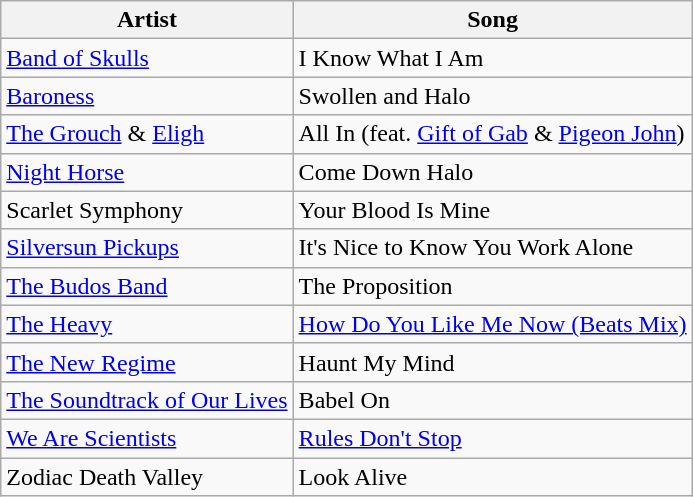<table class="wikitable">
<tr>
<th>Artist</th>
<th>Song</th>
</tr>
<tr>
<td><a href='#'>Band of Skulls</a></td>
<td>I Know What I Am</td>
</tr>
<tr>
<td><a href='#'>Baroness</a></td>
<td>Swollen and Halo</td>
</tr>
<tr>
<td><a href='#'>The Grouch</a> & <a href='#'>Eligh</a></td>
<td>All In (feat. <a href='#'>Gift of Gab</a> & <a href='#'>Pigeon John</a>)</td>
</tr>
<tr>
<td><a href='#'>Night Horse</a></td>
<td>Come Down Halo</td>
</tr>
<tr>
<td>Scarlet Symphony</td>
<td>Your Blood Is Mine</td>
</tr>
<tr>
<td><a href='#'>Silversun Pickups</a></td>
<td>It's Nice to Know You Work Alone</td>
</tr>
<tr>
<td><a href='#'>The Budos Band</a></td>
<td>The Proposition</td>
</tr>
<tr>
<td><a href='#'>The Heavy</a></td>
<td><a href='#'>How Do You Like Me Now (Beats Mix)</a></td>
</tr>
<tr>
<td><a href='#'>The New Regime</a></td>
<td>Haunt My Mind</td>
</tr>
<tr>
<td><a href='#'>The Soundtrack of Our Lives</a></td>
<td>Babel On</td>
</tr>
<tr>
<td><a href='#'>We Are Scientists</a></td>
<td><a href='#'>Rules Don't Stop</a></td>
</tr>
<tr>
<td>Zodiac Death Valley</td>
<td>Look Alive</td>
</tr>
</table>
